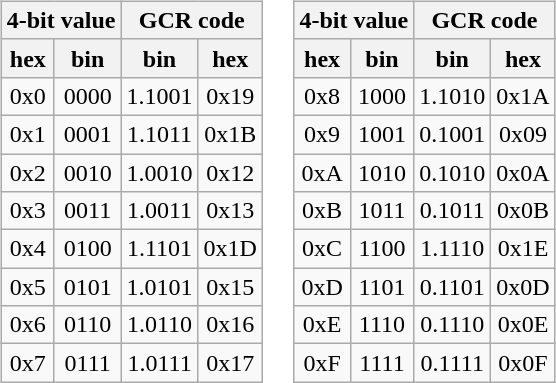<table>
<tr>
<td><br><table class="wikitable" style="text-align:center;">
<tr>
<th colspan="2">4-bit value</th>
<th colspan="2">GCR code</th>
</tr>
<tr>
<th>hex</th>
<th>bin</th>
<th>bin</th>
<th>hex</th>
</tr>
<tr>
<td>0x0</td>
<td>0000</td>
<td>1.1001</td>
<td>0x19</td>
</tr>
<tr>
<td>0x1</td>
<td>0001</td>
<td>1.1011</td>
<td>0x1B</td>
</tr>
<tr>
<td>0x2</td>
<td>0010</td>
<td>1.0010</td>
<td>0x12</td>
</tr>
<tr>
<td>0x3</td>
<td>0011</td>
<td>1.0011</td>
<td>0x13</td>
</tr>
<tr>
<td>0x4</td>
<td>0100</td>
<td>1.1101</td>
<td>0x1D</td>
</tr>
<tr>
<td>0x5</td>
<td>0101</td>
<td>1.0101</td>
<td>0x15</td>
</tr>
<tr>
<td>0x6</td>
<td>0110</td>
<td>1.0110</td>
<td>0x16</td>
</tr>
<tr>
<td>0x7</td>
<td>0111</td>
<td>1.0111</td>
<td>0x17</td>
</tr>
</table>
</td>
<td><br><table class="wikitable" style="text-align:center;">
<tr>
<th colspan="2">4-bit value</th>
<th colspan="2">GCR code</th>
</tr>
<tr>
<th>hex</th>
<th>bin</th>
<th>bin</th>
<th>hex</th>
</tr>
<tr>
<td>0x8</td>
<td>1000</td>
<td>1.1010</td>
<td>0x1A</td>
</tr>
<tr>
<td>0x9</td>
<td>1001</td>
<td>0.1001</td>
<td>0x09</td>
</tr>
<tr>
<td>0xA</td>
<td>1010</td>
<td>0.1010</td>
<td>0x0A</td>
</tr>
<tr>
<td>0xB</td>
<td>1011</td>
<td>0.1011</td>
<td>0x0B</td>
</tr>
<tr>
<td>0xC</td>
<td>1100</td>
<td>1.1110</td>
<td>0x1E</td>
</tr>
<tr>
<td>0xD</td>
<td>1101</td>
<td>0.1101</td>
<td>0x0D</td>
</tr>
<tr>
<td>0xE</td>
<td>1110</td>
<td>0.1110</td>
<td>0x0E</td>
</tr>
<tr>
<td>0xF</td>
<td>1111</td>
<td>0.1111</td>
<td>0x0F</td>
</tr>
</table>
</td>
</tr>
</table>
